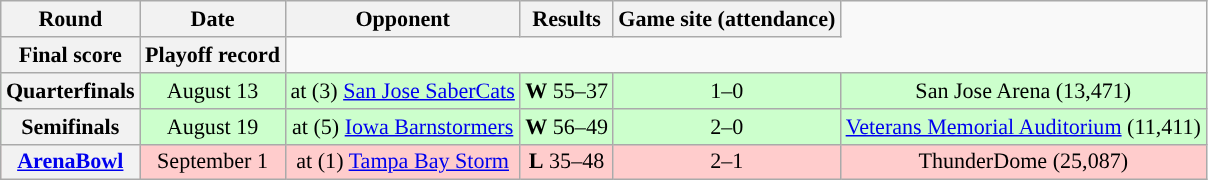<table class="wikitable" style="font-size: 92%;" "align=center">
<tr>
<th>Round</th>
<th>Date</th>
<th>Opponent</th>
<th>Results</th>
<th>Game site (attendance)</th>
</tr>
<tr>
<th>Final score</th>
<th>Playoff record</th>
</tr>
<tr style="background:#cfc">
<th>Quarterfinals</th>
<td style="text-align:center;">August 13</td>
<td style="text-align:center;">at (3) <a href='#'>San Jose SaberCats</a></td>
<td style="text-align:center;"><strong>W</strong> 55–37</td>
<td style="text-align:center;">1–0</td>
<td style="text-align:center;">San Jose Arena (13,471)</td>
</tr>
<tr style="background:#cfc">
<th>Semifinals</th>
<td style="text-align:center;">August 19</td>
<td style="text-align:center;">at (5) <a href='#'>Iowa Barnstormers</a></td>
<td style="text-align:center;"><strong>W</strong> 56–49</td>
<td style="text-align:center;">2–0</td>
<td style="text-align:center;"><a href='#'>Veterans Memorial Auditorium</a> (11,411)</td>
</tr>
<tr style="background:#fcc">
<th><a href='#'>ArenaBowl</a></th>
<td style="text-align:center;">September 1</td>
<td style="text-align:center;">at (1) <a href='#'>Tampa Bay Storm</a></td>
<td style="text-align:center;"><strong>L</strong> 35–48</td>
<td style="text-align:center;">2–1</td>
<td style="text-align:center;">ThunderDome (25,087)</td>
</tr>
</table>
